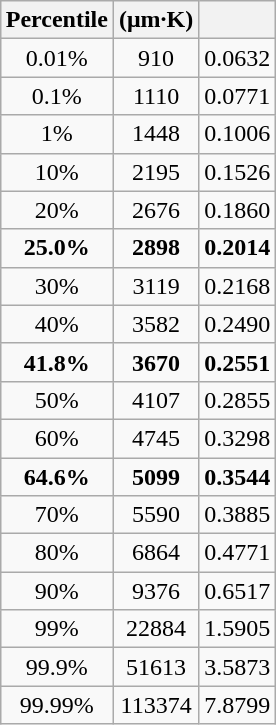<table class="wikitable floatright" style="margin:1em auto; text-align:center;">
<tr>
<th>Percentile</th>
<th> (μm·K)</th>
<th></th>
</tr>
<tr>
<td>0.01%</td>
<td>910</td>
<td>0.0632</td>
</tr>
<tr>
<td>0.1%</td>
<td>1110</td>
<td>0.0771</td>
</tr>
<tr>
<td>1%</td>
<td>1448</td>
<td>0.1006</td>
</tr>
<tr>
<td>10%</td>
<td>2195</td>
<td>0.1526</td>
</tr>
<tr>
<td>20%</td>
<td>2676</td>
<td>0.1860</td>
</tr>
<tr>
<td><strong>25.0%</strong></td>
<td><strong>2898</strong></td>
<td><strong>0.2014</strong></td>
</tr>
<tr>
<td>30%</td>
<td>3119</td>
<td>0.2168</td>
</tr>
<tr>
<td>40%</td>
<td>3582</td>
<td>0.2490</td>
</tr>
<tr>
<td><strong>41.8%</strong></td>
<td><strong>3670</strong></td>
<td><strong>0.2551</strong></td>
</tr>
<tr>
<td>50%</td>
<td>4107</td>
<td>0.2855</td>
</tr>
<tr>
<td>60%</td>
<td>4745</td>
<td>0.3298</td>
</tr>
<tr>
<td><strong>64.6%</strong></td>
<td><strong>5099</strong></td>
<td><strong>0.3544</strong></td>
</tr>
<tr>
<td>70%</td>
<td>5590</td>
<td>0.3885</td>
</tr>
<tr>
<td>80%</td>
<td>6864</td>
<td>0.4771</td>
</tr>
<tr>
<td>90%</td>
<td>9376</td>
<td>0.6517</td>
</tr>
<tr>
<td>99%</td>
<td>22884</td>
<td>1.5905</td>
</tr>
<tr>
<td>99.9%</td>
<td>51613</td>
<td>3.5873</td>
</tr>
<tr>
<td>99.99%</td>
<td>113374</td>
<td>7.8799</td>
</tr>
</table>
